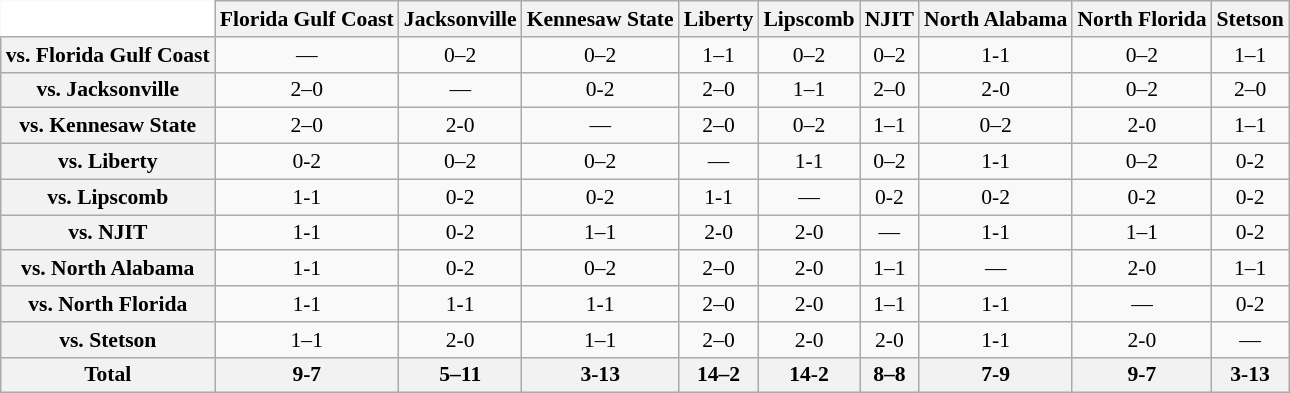<table class="wikitable" style="white-space:nowrap;font-size:90%;">
<tr>
<th colspan="1" style="background:white; border-top-style:hidden; border-left-style:hidden;" width="75"> </th>
<th style=>Florida Gulf Coast</th>
<th style=>Jacksonville</th>
<th style=>Kennesaw State</th>
<th style=>Liberty</th>
<th style=>Lipscomb</th>
<th style=>NJIT</th>
<th style=>North Alabama</th>
<th style=>North Florida</th>
<th style=>Stetson</th>
</tr>
<tr style="text-align:center;">
<th>vs. Florida Gulf Coast</th>
<td>—</td>
<td>0–2</td>
<td>0–2</td>
<td>1–1</td>
<td>0–2</td>
<td>0–2</td>
<td>1-1</td>
<td>0–2</td>
<td>1–1</td>
</tr>
<tr style="text-align:center;">
<th>vs. Jacksonville</th>
<td>2–0</td>
<td>—</td>
<td>0-2</td>
<td>2–0</td>
<td>1–1</td>
<td>2–0</td>
<td>2-0</td>
<td>0–2</td>
<td>2–0</td>
</tr>
<tr style="text-align:center;">
<th>vs. Kennesaw State</th>
<td>2–0</td>
<td>2-0</td>
<td>—</td>
<td>2–0</td>
<td>0–2</td>
<td>1–1</td>
<td>0–2</td>
<td>2-0</td>
<td>1–1</td>
</tr>
<tr style="text-align:center;">
<th>vs. Liberty</th>
<td>0-2</td>
<td>0–2</td>
<td>0–2</td>
<td>—</td>
<td>1-1</td>
<td>0–2</td>
<td>1-1</td>
<td>0–2</td>
<td>0-2</td>
</tr>
<tr style="text-align:center;">
<th>vs. Lipscomb</th>
<td>1-1</td>
<td>0-2</td>
<td>0-2</td>
<td>1-1</td>
<td>—</td>
<td>0-2</td>
<td>0-2</td>
<td>0-2</td>
<td>0-2</td>
</tr>
<tr style="text-align:center;">
<th>vs. NJIT</th>
<td>1-1</td>
<td>0-2</td>
<td>1–1</td>
<td>2-0</td>
<td>2-0</td>
<td>—</td>
<td>1-1</td>
<td>1–1</td>
<td>0-2</td>
</tr>
<tr style="text-align:center;">
<th>vs. North Alabama</th>
<td>1-1</td>
<td>0-2</td>
<td>0–2</td>
<td>2–0</td>
<td>2-0</td>
<td>1–1</td>
<td>—</td>
<td>2-0</td>
<td>1–1</td>
</tr>
<tr style="text-align:center;">
<th>vs. North Florida</th>
<td>1-1</td>
<td>1-1</td>
<td>1-1</td>
<td>2–0</td>
<td>2-0</td>
<td>1–1</td>
<td>1-1</td>
<td>—</td>
<td>0-2</td>
</tr>
<tr style="text-align:center;">
<th>vs. Stetson</th>
<td>1–1</td>
<td>2-0</td>
<td>1–1</td>
<td>2–0</td>
<td>2-0</td>
<td>2-0</td>
<td>1-1</td>
<td>2-0</td>
<td>—</td>
</tr>
<tr style="text-align:center;">
<th>Total</th>
<th>9-7</th>
<th>5–11</th>
<th>3-13</th>
<th>14–2</th>
<th>14-2</th>
<th>8–8</th>
<th>7-9</th>
<th>9-7</th>
<th>3-13</th>
</tr>
</table>
